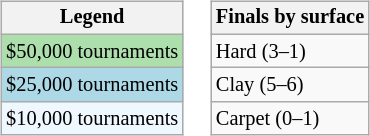<table>
<tr valign=top>
<td><br><table class=wikitable style="font-size:85%">
<tr>
<th>Legend</th>
</tr>
<tr style="background:#addfad;">
<td>$50,000 tournaments</td>
</tr>
<tr style="background:lightblue;">
<td>$25,000 tournaments</td>
</tr>
<tr style="background:#f0f8ff;">
<td>$10,000 tournaments</td>
</tr>
</table>
</td>
<td><br><table class=wikitable style="font-size:85%">
<tr>
<th>Finals by surface</th>
</tr>
<tr>
<td>Hard (3–1)</td>
</tr>
<tr>
<td>Clay (5–6)</td>
</tr>
<tr>
<td>Carpet (0–1)</td>
</tr>
</table>
</td>
</tr>
</table>
